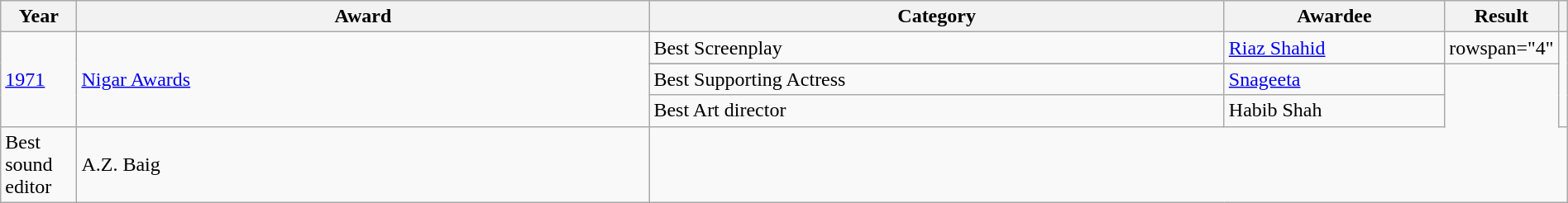<table class="wikitable sortable" width=100%>
<tr>
<th width=5%>Year</th>
<th style="width:40%;">Award</th>
<th style="width:40%;">Category</th>
<th style="width:40%;">Awardee</th>
<th style="width:10%;">Result</th>
<th width=5%></th>
</tr>
<tr>
<td rowspan="4"><a href='#'>1971</a></td>
<td rowspan="4"><a href='#'>Nigar Awards</a></td>
<td>Best Screenplay</td>
<td><a href='#'>Riaz Shahid</a></td>
<td>rowspan="4"</td>
<td rowspan="4"></td>
</tr>
<tr>
</tr>
<tr>
<td>Best Supporting Actress</td>
<td><a href='#'>Snageeta</a></td>
</tr>
<tr>
<td>Best Art director</td>
<td>Habib Shah</td>
</tr>
<tr>
<td>Best sound editor</td>
<td>A.Z. Baig</td>
</tr>
</table>
